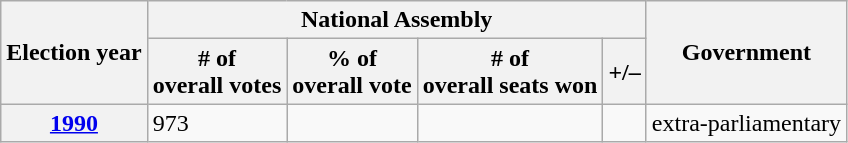<table class=wikitable>
<tr>
<th rowspan=2>Election year</th>
<th colspan=4>National Assembly</th>
<th rowspan=2>Government</th>
</tr>
<tr>
<th># of<br>overall votes</th>
<th>% of<br>overall vote</th>
<th># of<br>overall seats won</th>
<th>+/–</th>
</tr>
<tr>
<th><a href='#'>1990</a></th>
<td>973</td>
<td></td>
<td></td>
<td></td>
<td>extra-parliamentary</td>
</tr>
</table>
